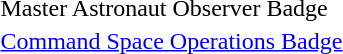<table>
<tr>
<td></td>
<td>Master Astronaut Observer Badge</td>
</tr>
<tr>
<td></td>
<td><a href='#'>Command Space Operations Badge</a></td>
</tr>
</table>
